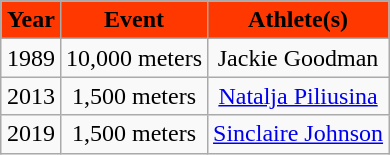<table style="margin: 1em auto 1em auto" class="wikitable sortable">
<tr>
<th style="background:#FF3800;" align="center"><span>Year</span></th>
<th style="background:#FF3800;" align="center"><span>Event</span></th>
<th style="background:#FF3800;" align="center"><span>Athlete(s)</span></th>
</tr>
<tr style="text-align:center;">
<td>1989</td>
<td>10,000 meters</td>
<td>Jackie Goodman</td>
</tr>
<tr style="text-align:center;">
<td>2013</td>
<td>1,500 meters</td>
<td><a href='#'>Natalja Piliusina</a></td>
</tr>
<tr style="text-align:center;">
<td>2019</td>
<td>1,500 meters</td>
<td><a href='#'>Sinclaire Johnson</a></td>
</tr>
</table>
